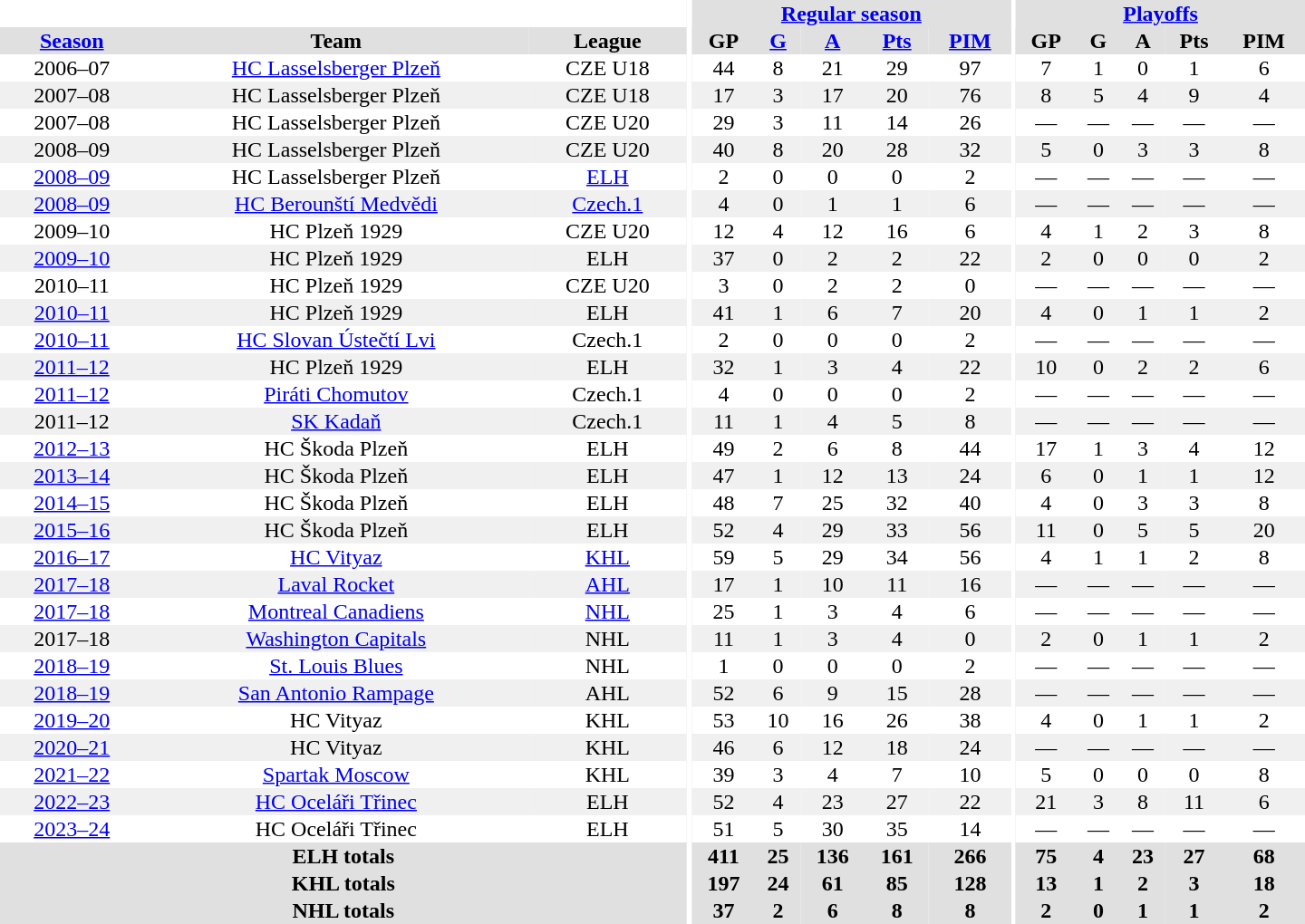<table border="0" cellpadding="1" cellspacing="0" style="text-align:center; width:60em">
<tr bgcolor="#e0e0e0">
<th colspan="3" bgcolor="#ffffff"></th>
<th rowspan="99" bgcolor="#ffffff"></th>
<th colspan="5"><a href='#'>Regular season</a></th>
<th rowspan="99" bgcolor="#ffffff"></th>
<th colspan="5"><a href='#'>Playoffs</a></th>
</tr>
<tr bgcolor="#e0e0e0">
<th><a href='#'>Season</a></th>
<th>Team</th>
<th>League</th>
<th>GP</th>
<th><a href='#'>G</a></th>
<th><a href='#'>A</a></th>
<th><a href='#'>Pts</a></th>
<th><a href='#'>PIM</a></th>
<th>GP</th>
<th>G</th>
<th>A</th>
<th>Pts</th>
<th>PIM</th>
</tr>
<tr>
<td>2006–07</td>
<td><a href='#'>HC Lasselsberger Plzeň</a></td>
<td>CZE U18</td>
<td>44</td>
<td>8</td>
<td>21</td>
<td>29</td>
<td>97</td>
<td>7</td>
<td>1</td>
<td>0</td>
<td>1</td>
<td>6</td>
</tr>
<tr bgcolor="#f0f0f0">
<td>2007–08</td>
<td>HC Lasselsberger Plzeň</td>
<td>CZE U18</td>
<td>17</td>
<td>3</td>
<td>17</td>
<td>20</td>
<td>76</td>
<td>8</td>
<td>5</td>
<td>4</td>
<td>9</td>
<td>4</td>
</tr>
<tr>
<td>2007–08</td>
<td>HC Lasselsberger Plzeň</td>
<td>CZE U20</td>
<td>29</td>
<td>3</td>
<td>11</td>
<td>14</td>
<td>26</td>
<td>—</td>
<td>—</td>
<td>—</td>
<td>—</td>
<td>—</td>
</tr>
<tr bgcolor="#f0f0f0">
<td>2008–09</td>
<td>HC Lasselsberger Plzeň</td>
<td>CZE U20</td>
<td>40</td>
<td>8</td>
<td>20</td>
<td>28</td>
<td>32</td>
<td>5</td>
<td>0</td>
<td>3</td>
<td>3</td>
<td>8</td>
</tr>
<tr>
<td><a href='#'>2008–09</a></td>
<td>HC Lasselsberger Plzeň</td>
<td><a href='#'>ELH</a></td>
<td>2</td>
<td>0</td>
<td>0</td>
<td>0</td>
<td>2</td>
<td>—</td>
<td>—</td>
<td>—</td>
<td>—</td>
<td>—</td>
</tr>
<tr bgcolor="#f0f0f0">
<td><a href='#'>2008–09</a></td>
<td><a href='#'>HC Berounští Medvědi</a></td>
<td><a href='#'>Czech.1</a></td>
<td>4</td>
<td>0</td>
<td>1</td>
<td>1</td>
<td>6</td>
<td>—</td>
<td>—</td>
<td>—</td>
<td>—</td>
<td>—</td>
</tr>
<tr>
<td>2009–10</td>
<td>HC Plzeň 1929</td>
<td>CZE U20</td>
<td>12</td>
<td>4</td>
<td>12</td>
<td>16</td>
<td>6</td>
<td>4</td>
<td>1</td>
<td>2</td>
<td>3</td>
<td>8</td>
</tr>
<tr bgcolor="#f0f0f0">
<td><a href='#'>2009–10</a></td>
<td>HC Plzeň 1929</td>
<td>ELH</td>
<td>37</td>
<td>0</td>
<td>2</td>
<td>2</td>
<td>22</td>
<td>2</td>
<td>0</td>
<td>0</td>
<td>0</td>
<td>2</td>
</tr>
<tr>
<td>2010–11</td>
<td>HC Plzeň 1929</td>
<td>CZE U20</td>
<td>3</td>
<td>0</td>
<td>2</td>
<td>2</td>
<td>0</td>
<td>—</td>
<td>—</td>
<td>—</td>
<td>—</td>
<td>—</td>
</tr>
<tr bgcolor="#f0f0f0">
<td><a href='#'>2010–11</a></td>
<td>HC Plzeň 1929</td>
<td>ELH</td>
<td>41</td>
<td>1</td>
<td>6</td>
<td>7</td>
<td>20</td>
<td>4</td>
<td>0</td>
<td>1</td>
<td>1</td>
<td>2</td>
</tr>
<tr>
<td><a href='#'>2010–11</a></td>
<td><a href='#'>HC Slovan Ústečtí Lvi</a></td>
<td>Czech.1</td>
<td>2</td>
<td>0</td>
<td>0</td>
<td>0</td>
<td>2</td>
<td>—</td>
<td>—</td>
<td>—</td>
<td>—</td>
<td>—</td>
</tr>
<tr bgcolor="#f0f0f0">
<td><a href='#'>2011–12</a></td>
<td>HC Plzeň 1929</td>
<td>ELH</td>
<td>32</td>
<td>1</td>
<td>3</td>
<td>4</td>
<td>22</td>
<td>10</td>
<td>0</td>
<td>2</td>
<td>2</td>
<td>6</td>
</tr>
<tr>
<td><a href='#'>2011–12</a></td>
<td><a href='#'>Piráti Chomutov</a></td>
<td>Czech.1</td>
<td>4</td>
<td>0</td>
<td>0</td>
<td>0</td>
<td>2</td>
<td>—</td>
<td>—</td>
<td>—</td>
<td>—</td>
<td>—</td>
</tr>
<tr bgcolor="#f0f0f0">
<td>2011–12</td>
<td><a href='#'>SK Kadaň</a></td>
<td>Czech.1</td>
<td>11</td>
<td>1</td>
<td>4</td>
<td>5</td>
<td>8</td>
<td>—</td>
<td>—</td>
<td>—</td>
<td>—</td>
<td>—</td>
</tr>
<tr>
<td><a href='#'>2012–13</a></td>
<td>HC Škoda Plzeň</td>
<td>ELH</td>
<td>49</td>
<td>2</td>
<td>6</td>
<td>8</td>
<td>44</td>
<td>17</td>
<td>1</td>
<td>3</td>
<td>4</td>
<td>12</td>
</tr>
<tr bgcolor="#f0f0f0">
<td><a href='#'>2013–14</a></td>
<td>HC Škoda Plzeň</td>
<td>ELH</td>
<td>47</td>
<td>1</td>
<td>12</td>
<td>13</td>
<td>24</td>
<td>6</td>
<td>0</td>
<td>1</td>
<td>1</td>
<td>12</td>
</tr>
<tr>
<td><a href='#'>2014–15</a></td>
<td>HC Škoda Plzeň</td>
<td>ELH</td>
<td>48</td>
<td>7</td>
<td>25</td>
<td>32</td>
<td>40</td>
<td>4</td>
<td>0</td>
<td>3</td>
<td>3</td>
<td>8</td>
</tr>
<tr bgcolor="#f0f0f0">
<td><a href='#'>2015–16</a></td>
<td>HC Škoda Plzeň</td>
<td>ELH</td>
<td>52</td>
<td>4</td>
<td>29</td>
<td>33</td>
<td>56</td>
<td>11</td>
<td>0</td>
<td>5</td>
<td>5</td>
<td>20</td>
</tr>
<tr>
<td><a href='#'>2016–17</a></td>
<td><a href='#'>HC Vityaz</a></td>
<td><a href='#'>KHL</a></td>
<td>59</td>
<td>5</td>
<td>29</td>
<td>34</td>
<td>56</td>
<td>4</td>
<td>1</td>
<td>1</td>
<td>2</td>
<td>8</td>
</tr>
<tr bgcolor="#f0f0f0">
<td><a href='#'>2017–18</a></td>
<td><a href='#'>Laval Rocket</a></td>
<td><a href='#'>AHL</a></td>
<td>17</td>
<td>1</td>
<td>10</td>
<td>11</td>
<td>16</td>
<td>—</td>
<td>—</td>
<td>—</td>
<td>—</td>
<td>—</td>
</tr>
<tr>
<td><a href='#'>2017–18</a></td>
<td><a href='#'>Montreal Canadiens</a></td>
<td><a href='#'>NHL</a></td>
<td>25</td>
<td>1</td>
<td>3</td>
<td>4</td>
<td>6</td>
<td>—</td>
<td>—</td>
<td>—</td>
<td>—</td>
<td>—</td>
</tr>
<tr bgcolor="#f0f0f0">
<td>2017–18</td>
<td><a href='#'>Washington Capitals</a></td>
<td>NHL</td>
<td>11</td>
<td>1</td>
<td>3</td>
<td>4</td>
<td>0</td>
<td>2</td>
<td>0</td>
<td>1</td>
<td>1</td>
<td>2</td>
</tr>
<tr>
<td><a href='#'>2018–19</a></td>
<td><a href='#'>St. Louis Blues</a></td>
<td>NHL</td>
<td>1</td>
<td>0</td>
<td>0</td>
<td>0</td>
<td>2</td>
<td>—</td>
<td>—</td>
<td>—</td>
<td>—</td>
<td>—</td>
</tr>
<tr bgcolor="#f0f0f0">
<td><a href='#'>2018–19</a></td>
<td><a href='#'>San Antonio Rampage</a></td>
<td>AHL</td>
<td>52</td>
<td>6</td>
<td>9</td>
<td>15</td>
<td>28</td>
<td>—</td>
<td>—</td>
<td>—</td>
<td>—</td>
<td>—</td>
</tr>
<tr>
<td><a href='#'>2019–20</a></td>
<td>HC Vityaz</td>
<td>KHL</td>
<td>53</td>
<td>10</td>
<td>16</td>
<td>26</td>
<td>38</td>
<td>4</td>
<td>0</td>
<td>1</td>
<td>1</td>
<td>2</td>
</tr>
<tr bgcolor="#f0f0f0">
<td><a href='#'>2020–21</a></td>
<td>HC Vityaz</td>
<td>KHL</td>
<td>46</td>
<td>6</td>
<td>12</td>
<td>18</td>
<td>24</td>
<td>—</td>
<td>—</td>
<td>—</td>
<td>—</td>
<td>—</td>
</tr>
<tr>
<td><a href='#'>2021–22</a></td>
<td><a href='#'>Spartak Moscow</a></td>
<td>KHL</td>
<td>39</td>
<td>3</td>
<td>4</td>
<td>7</td>
<td>10</td>
<td>5</td>
<td>0</td>
<td>0</td>
<td>0</td>
<td>8</td>
</tr>
<tr bgcolor="#f0f0f0">
<td><a href='#'>2022–23</a></td>
<td><a href='#'>HC Oceláři Třinec</a></td>
<td>ELH</td>
<td>52</td>
<td>4</td>
<td>23</td>
<td>27</td>
<td>22</td>
<td>21</td>
<td>3</td>
<td>8</td>
<td>11</td>
<td>6</td>
</tr>
<tr>
<td><a href='#'>2023–24</a></td>
<td>HC Oceláři Třinec</td>
<td>ELH</td>
<td>51</td>
<td>5</td>
<td>30</td>
<td>35</td>
<td>14</td>
<td>—</td>
<td>—</td>
<td>—</td>
<td>—</td>
<td>—</td>
</tr>
<tr bgcolor="#e0e0e0">
<th colspan="3">ELH totals</th>
<th>411</th>
<th>25</th>
<th>136</th>
<th>161</th>
<th>266</th>
<th>75</th>
<th>4</th>
<th>23</th>
<th>27</th>
<th>68</th>
</tr>
<tr bgcolor="#e0e0e0">
<th colspan="3">KHL totals</th>
<th>197</th>
<th>24</th>
<th>61</th>
<th>85</th>
<th>128</th>
<th>13</th>
<th>1</th>
<th>2</th>
<th>3</th>
<th>18</th>
</tr>
<tr bgcolor="#e0e0e0">
<th colspan="3">NHL totals</th>
<th>37</th>
<th>2</th>
<th>6</th>
<th>8</th>
<th>8</th>
<th>2</th>
<th>0</th>
<th>1</th>
<th>1</th>
<th>2</th>
</tr>
</table>
